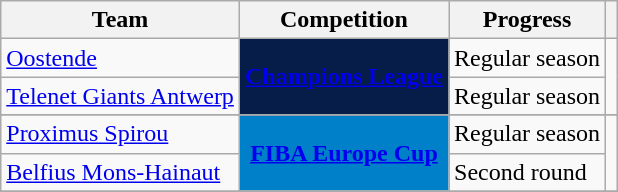<table class="wikitable sortable">
<tr>
<th>Team</th>
<th>Competition</th>
<th>Progress</th>
<th></th>
</tr>
<tr>
<td><a href='#'>Oostende</a></td>
<td rowspan="2" style="background-color:#071D49;color:#D0D3D4;text-align:center"><strong><a href='#'><span>Champions League</span></a></strong></td>
<td>Regular season</td>
<td rowspan=2 style="text-align:center"></td>
</tr>
<tr>
<td><a href='#'>Telenet Giants Antwerp</a></td>
<td>Regular season</td>
</tr>
<tr>
</tr>
<tr>
<td><a href='#'>Proximus Spirou</a></td>
<td rowspan="2" style="background-color:#0080C8;color:white;text-align:center"><strong><a href='#'><span>FIBA Europe Cup</span></a></strong></td>
<td>Regular season</td>
<td rowspan=2 style="text-align:center"></td>
</tr>
<tr>
<td><a href='#'>Belfius Mons-Hainaut</a></td>
<td>Second round</td>
</tr>
<tr>
</tr>
</table>
